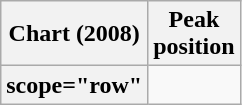<table class="wikitable sortable plainrowheaders">
<tr>
<th scope="col">Chart (2008)</th>
<th scope="col">Peak<br>position</th>
</tr>
<tr>
<th>scope="row" </th>
</tr>
</table>
